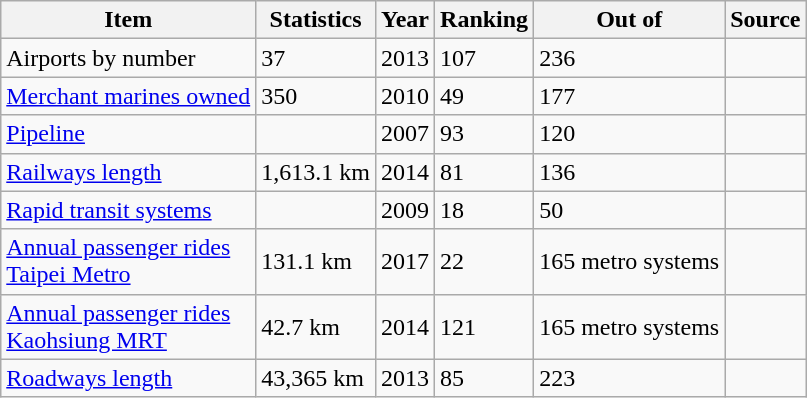<table class="wikitable">
<tr>
<th>Item</th>
<th>Statistics</th>
<th>Year</th>
<th>Ranking</th>
<th>Out of</th>
<th>Source</th>
</tr>
<tr>
<td>Airports by number</td>
<td>37</td>
<td>2013</td>
<td>107</td>
<td>236</td>
<td></td>
</tr>
<tr>
<td><a href='#'>Merchant marines owned</a></td>
<td>350</td>
<td>2010</td>
<td>49</td>
<td>177</td>
<td></td>
</tr>
<tr>
<td><a href='#'>Pipeline</a></td>
<td></td>
<td>2007</td>
<td>93</td>
<td>120</td>
<td></td>
</tr>
<tr>
<td><a href='#'>Railways length</a></td>
<td>1,613.1 km</td>
<td>2014</td>
<td>81</td>
<td>136</td>
<td></td>
</tr>
<tr>
<td><a href='#'>Rapid transit systems</a></td>
<td></td>
<td>2009</td>
<td>18</td>
<td>50</td>
<td></td>
</tr>
<tr>
<td><a href='#'>Annual passenger rides</a><br><a href='#'>Taipei Metro</a></td>
<td>131.1 km</td>
<td>2017</td>
<td>22</td>
<td>165 metro systems</td>
<td></td>
</tr>
<tr>
<td><a href='#'>Annual passenger rides</a><br><a href='#'>Kaohsiung MRT</a></td>
<td>42.7 km</td>
<td>2014</td>
<td>121</td>
<td>165 metro systems</td>
<td></td>
</tr>
<tr>
<td><a href='#'>Roadways length</a></td>
<td>43,365 km</td>
<td>2013</td>
<td>85</td>
<td>223</td>
<td></td>
</tr>
</table>
